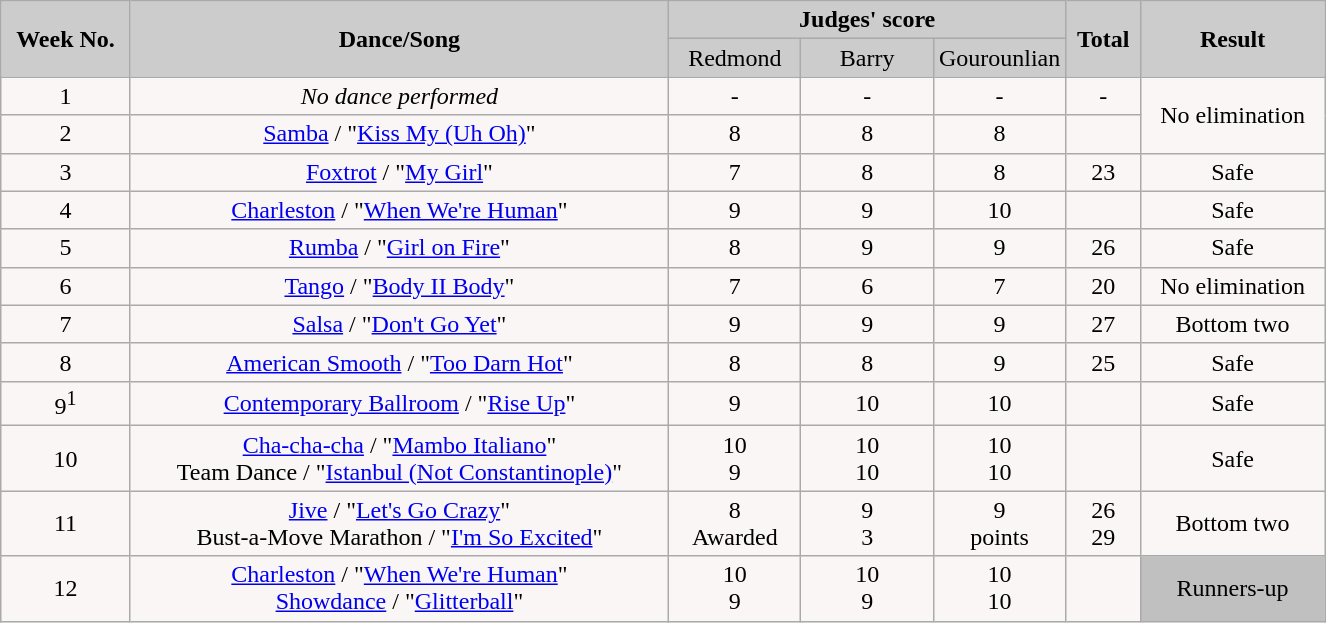<table class="wikitable collapsible">
<tr>
<th rowspan="2" style="background:#ccc; text-align:Center;"><strong>Week No.</strong></th>
<th rowspan="2" style="background:#ccc; text-align:Center;"><strong>Dance/Song</strong></th>
<th colspan="3" style="background:#ccc; text-align:Center;"><strong>Judges' score</strong></th>
<th rowspan="2" style="background:#ccc; text-align:Center;"><strong>Total</strong></th>
<th rowspan="2" style="background:#ccc; text-align:Center;"><strong>Result</strong></th>
</tr>
<tr style="text-align:center; background:#ccc;">
<td style="width:10%; ">Redmond</td>
<td style="width:10%; ">Barry</td>
<td style="width:10%; ">Gourounlian</td>
</tr>
<tr style="text-align:center; background:#faf6f6;">
<td>1</td>
<td><em>No dance performed</em></td>
<td>-</td>
<td>-</td>
<td>-</td>
<td>-</td>
<td rowspan="2">No elimination</td>
</tr>
<tr style="text-align:center; background:#faf6f6;">
<td>2</td>
<td><a href='#'>Samba</a> / "<a href='#'>Kiss My (Uh Oh)</a>"</td>
<td>8</td>
<td>8</td>
<td>8</td>
<td></td>
</tr>
<tr style="text-align:center; background:#faf6f6;">
<td>3</td>
<td><a href='#'>Foxtrot</a> / "<a href='#'>My Girl</a>"</td>
<td>7</td>
<td>8</td>
<td>8</td>
<td>23</td>
<td>Safe</td>
</tr>
<tr style="text-align:center; background:#faf6f6;">
<td>4</td>
<td><a href='#'>Charleston</a> / "<a href='#'>When We're Human</a>"</td>
<td>9</td>
<td>9</td>
<td>10</td>
<td></td>
<td>Safe</td>
</tr>
<tr style="text-align:center; background:#faf6f6;">
<td>5</td>
<td><a href='#'>Rumba</a> / "<a href='#'>Girl on Fire</a>"</td>
<td>8</td>
<td>9</td>
<td>9</td>
<td>26</td>
<td>Safe</td>
</tr>
<tr style="text-align:center; background:#faf6f6;">
<td>6</td>
<td><a href='#'>Tango</a> / "<a href='#'>Body II Body</a>"</td>
<td>7</td>
<td>6</td>
<td>7</td>
<td>20</td>
<td>No elimination</td>
</tr>
<tr style="text-align:center; background:#faf6f6;">
<td>7</td>
<td><a href='#'>Salsa</a> / "<a href='#'>Don't Go Yet</a>"</td>
<td>9</td>
<td>9</td>
<td>9</td>
<td>27</td>
<td>Bottom two</td>
</tr>
<tr style="text-align:center; background:#faf6f6;">
<td>8</td>
<td><a href='#'>American Smooth</a> / "<a href='#'>Too Darn Hot</a>"</td>
<td>8</td>
<td>8</td>
<td>9</td>
<td>25</td>
<td>Safe</td>
</tr>
<tr style="text-align:center; background:#faf6f6;">
<td>9<sup>1</sup></td>
<td><a href='#'>Contemporary Ballroom</a> / "<a href='#'>Rise Up</a>"</td>
<td>9</td>
<td>10</td>
<td>10</td>
<td></td>
<td>Safe</td>
</tr>
<tr style="text-align:center; background:#faf6f6;">
<td>10</td>
<td><a href='#'>Cha-cha-cha</a> / "<a href='#'>Mambo Italiano</a>"<br>Team Dance / "<a href='#'>Istanbul (Not Constantinople)</a>"</td>
<td>10<br>9</td>
<td>10<br>10</td>
<td>10<br>10</td>
<td><br></td>
<td>Safe</td>
</tr>
<tr style="text-align:center; background:#faf6f6;">
<td>11</td>
<td><a href='#'>Jive</a> / "<a href='#'>Let's Go Crazy</a>"<br>Bust-a-Move Marathon / "<a href='#'>I'm So Excited</a>"</td>
<td>8<br>Awarded</td>
<td>9<br>3</td>
<td>9<br>points</td>
<td>26<br>29</td>
<td>Bottom two</td>
</tr>
<tr style="text-align:center; background:#faf6f6;">
<td>12</td>
<td><a href='#'>Charleston</a> / "<a href='#'>When We're Human</a>"<br><a href='#'>Showdance</a> / "<a href='#'>Glitterball</a>"</td>
<td>10<br>9</td>
<td>10<br>9</td>
<td>10<br>10</td>
<td><br></td>
<td rowspan="2" style="background:silver;">Runners-up</td>
</tr>
</table>
